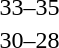<table style="text-align:center">
<tr>
<th width=200></th>
<th width=100></th>
<th width=200></th>
</tr>
<tr>
<td align=right><strong></strong></td>
<td>33–35</td>
<td align=left></td>
</tr>
<tr>
<td align=right><strong></strong></td>
<td>30–28</td>
<td align=left></td>
</tr>
</table>
